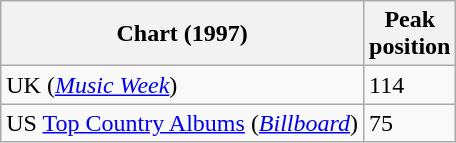<table class="wikitable">
<tr>
<th>Chart (1997)</th>
<th>Peak<br>position</th>
</tr>
<tr>
<td>UK (<em><a href='#'>Music Week</a></em>)</td>
<td>114</td>
</tr>
<tr>
<td>US <a href='#'>Top Country Albums</a> (<em><a href='#'>Billboard</a></em>)</td>
<td>75</td>
</tr>
</table>
